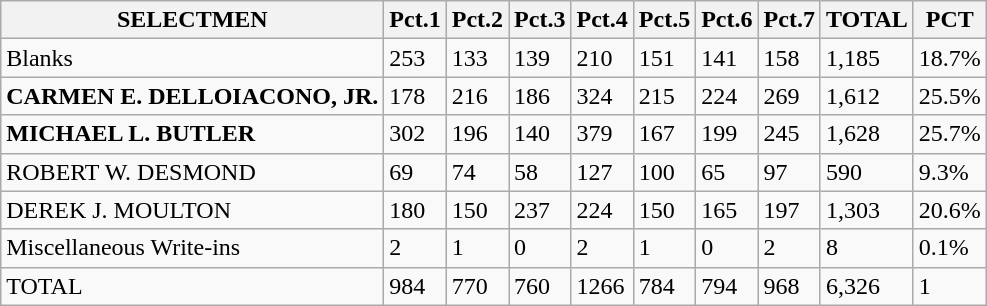<table class="wikitable" left; margin-left:1em">
<tr>
<th>SELECTMEN</th>
<th>Pct.1</th>
<th>Pct.2</th>
<th>Pct.3</th>
<th>Pct.4</th>
<th>Pct.5</th>
<th>Pct.6</th>
<th>Pct.7</th>
<th>TOTAL</th>
<th>PCT</th>
</tr>
<tr>
<td>Blanks</td>
<td>253</td>
<td>133</td>
<td>139</td>
<td>210</td>
<td>151</td>
<td>141</td>
<td>158</td>
<td>1,185</td>
<td>18.7%</td>
</tr>
<tr>
<td><strong>CARMEN E. DELLOIACONO, JR.</strong></td>
<td>178</td>
<td>216</td>
<td>186</td>
<td>324</td>
<td>215</td>
<td>224</td>
<td>269</td>
<td>1,612</td>
<td>25.5%</td>
</tr>
<tr>
<td><strong>MICHAEL L. BUTLER</strong></td>
<td>302</td>
<td>196</td>
<td>140</td>
<td>379</td>
<td>167</td>
<td>199</td>
<td>245</td>
<td>1,628</td>
<td>25.7%</td>
</tr>
<tr>
<td>ROBERT W. DESMOND</td>
<td>69</td>
<td>74</td>
<td>58</td>
<td>127</td>
<td>100</td>
<td>65</td>
<td>97</td>
<td>590</td>
<td>9.3%</td>
</tr>
<tr>
<td>DEREK J. MOULTON</td>
<td>180</td>
<td>150</td>
<td>237</td>
<td>224</td>
<td>150</td>
<td>165</td>
<td>197</td>
<td>1,303</td>
<td>20.6%</td>
</tr>
<tr>
<td>Miscellaneous Write-ins</td>
<td>2</td>
<td>1</td>
<td>0</td>
<td>2</td>
<td>1</td>
<td>0</td>
<td>2</td>
<td>8</td>
<td>0.1%</td>
</tr>
<tr>
<td>TOTAL</td>
<td>984</td>
<td>770</td>
<td>760</td>
<td>1266</td>
<td>784</td>
<td>794</td>
<td>968</td>
<td>6,326</td>
<td>1</td>
</tr>
</table>
